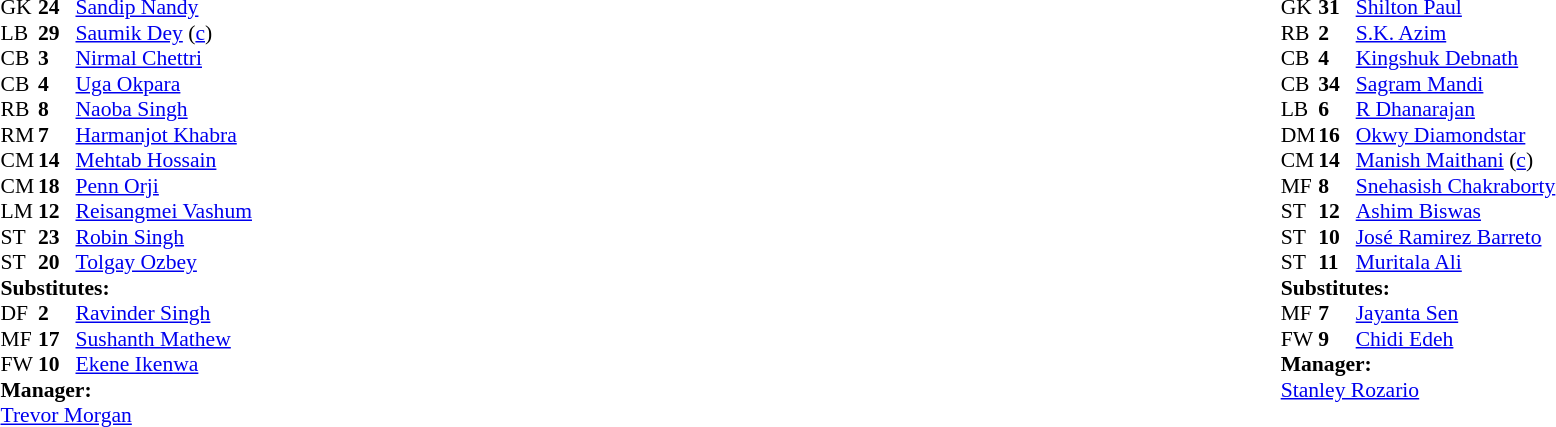<table width="100%">
<tr>
<td valign="top" width="40%"><br><table style="font-size: 90%" cellspacing="0" cellpadding="0">
<tr>
<td colspan="4"></td>
</tr>
<tr>
<th width="25"></th>
<th width="25"></th>
</tr>
<tr>
<td>GK</td>
<td><strong>24</strong></td>
<td> <a href='#'>Sandip Nandy</a></td>
</tr>
<tr>
<td>LB</td>
<td><strong>29</strong></td>
<td> <a href='#'>Saumik Dey</a> (<a href='#'>c</a>)</td>
</tr>
<tr>
<td>CB</td>
<td><strong>3</strong></td>
<td> <a href='#'>Nirmal Chettri</a></td>
</tr>
<tr>
<td>CB</td>
<td><strong>4</strong></td>
<td> <a href='#'>Uga Okpara</a></td>
</tr>
<tr>
<td>RB</td>
<td><strong>8</strong></td>
<td> <a href='#'>Naoba Singh</a></td>
</tr>
<tr>
<td>RM</td>
<td><strong>7</strong></td>
<td> <a href='#'>Harmanjot Khabra</a></td>
<td></td>
<td></td>
</tr>
<tr>
<td>CM</td>
<td><strong>14</strong></td>
<td> <a href='#'>Mehtab Hossain</a></td>
</tr>
<tr>
<td>CM</td>
<td><strong>18</strong></td>
<td> <a href='#'>Penn Orji</a></td>
</tr>
<tr>
<td>LM</td>
<td><strong>12</strong></td>
<td> <a href='#'>Reisangmei Vashum</a></td>
<td></td>
<td></td>
</tr>
<tr>
<td>ST</td>
<td><strong>23</strong></td>
<td> <a href='#'>Robin Singh</a></td>
<td></td>
<td></td>
</tr>
<tr>
<td>ST</td>
<td><strong>20</strong></td>
<td> <a href='#'>Tolgay Ozbey</a></td>
<td></td>
<td></td>
</tr>
<tr>
<td colspan=4><strong>Substitutes:</strong></td>
</tr>
<tr>
<td>DF</td>
<td><strong>2</strong></td>
<td> <a href='#'>Ravinder Singh</a></td>
<td></td>
<td></td>
</tr>
<tr>
<td>MF</td>
<td><strong>17</strong></td>
<td> <a href='#'>Sushanth Mathew</a></td>
<td></td>
<td></td>
</tr>
<tr>
<td>FW</td>
<td><strong>10</strong></td>
<td> <a href='#'>Ekene Ikenwa</a></td>
<td></td>
<td></td>
</tr>
<tr>
<td colspan=4><strong>Manager:</strong></td>
</tr>
<tr>
<td colspan="4"> <a href='#'>Trevor Morgan</a></td>
</tr>
</table>
</td>
<td valign="top"></td>
<td valign="top" width="50%"><br><table style="font-size: 90%" cellspacing="0" cellpadding="0" align=center>
<tr>
<td colspan="4"></td>
</tr>
<tr>
<th width="25"></th>
<th width="25"></th>
</tr>
<tr>
<td>GK</td>
<td><strong>31</strong></td>
<td> <a href='#'>Shilton Paul</a></td>
</tr>
<tr>
<td>RB</td>
<td><strong>2</strong></td>
<td> <a href='#'>S.K. Azim</a></td>
</tr>
<tr>
<td>CB</td>
<td><strong>4</strong></td>
<td> <a href='#'>Kingshuk Debnath</a></td>
</tr>
<tr>
<td>CB</td>
<td><strong>34</strong></td>
<td> <a href='#'>Sagram Mandi</a></td>
</tr>
<tr>
<td>LB</td>
<td><strong>6</strong></td>
<td> <a href='#'>R Dhanarajan</a></td>
</tr>
<tr>
<td>DM</td>
<td><strong>16</strong></td>
<td> <a href='#'>Okwy Diamondstar</a></td>
<td></td>
</tr>
<tr>
<td>CM</td>
<td><strong>14</strong></td>
<td> <a href='#'>Manish Maithani</a> (<a href='#'>c</a>)</td>
</tr>
<tr>
<td>MF</td>
<td><strong>8</strong></td>
<td> <a href='#'>Snehasish Chakraborty</a></td>
</tr>
<tr>
<td>ST</td>
<td><strong>12</strong></td>
<td> <a href='#'>Ashim Biswas</a></td>
<td></td>
</tr>
<tr>
<td>ST</td>
<td><strong>10</strong></td>
<td> <a href='#'>José Ramirez Barreto</a></td>
</tr>
<tr>
<td>ST</td>
<td><strong>11</strong></td>
<td> <a href='#'>Muritala Ali</a></td>
<td></td>
</tr>
<tr>
<td colspan=4><strong>Substitutes:</strong></td>
</tr>
<tr>
<td>MF</td>
<td><strong>7</strong></td>
<td> <a href='#'>Jayanta Sen</a></td>
<td></td>
<td></td>
</tr>
<tr>
<td>FW</td>
<td><strong>9</strong></td>
<td> <a href='#'>Chidi Edeh</a></td>
<td></td>
<td></td>
</tr>
<tr>
<td colspan=4><strong>Manager:</strong></td>
</tr>
<tr>
<td colspan="4"> <a href='#'>Stanley Rozario</a></td>
</tr>
</table>
</td>
</tr>
</table>
